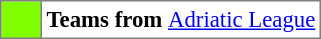<table bgcolor="#f7f8ff" cellpadding="3" cellspacing="0" border="1" style="font-size: 95%; border: gray solid 1px; border-collapse: collapse;text-align:center;">
<tr>
<td style="background: #7fff00;" width="20"></td>
<td bgcolor="#ffffff" align="left"><strong>Teams from </strong> <a href='#'>Adriatic League</a></td>
</tr>
</table>
